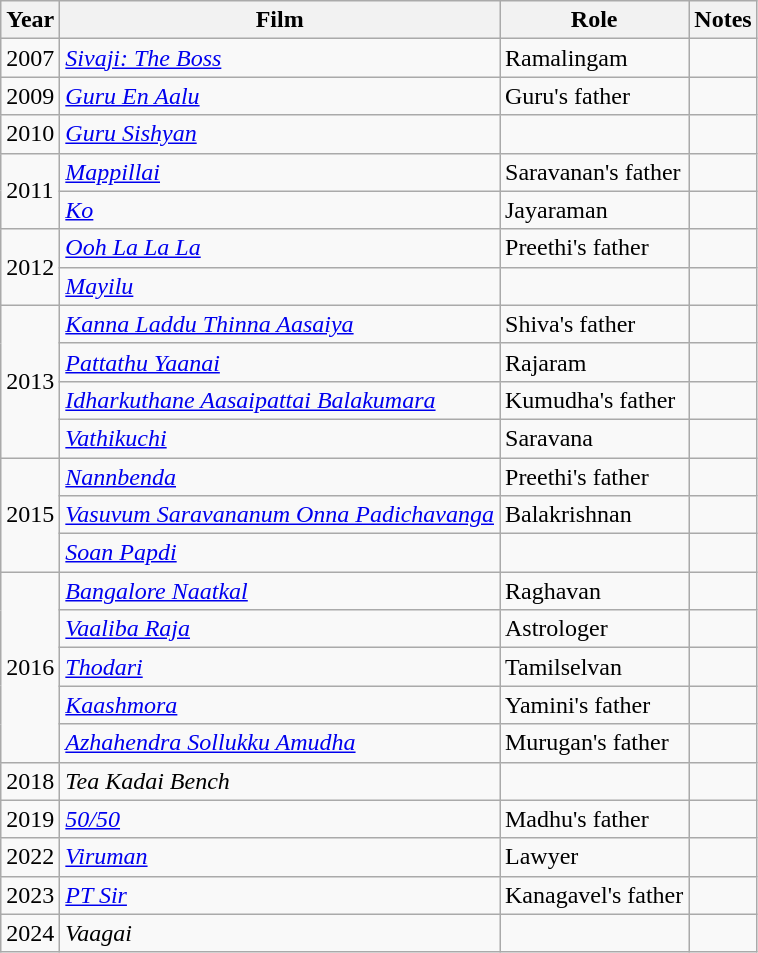<table class="wikitable sortable">
<tr>
<th>Year</th>
<th>Film</th>
<th>Role</th>
<th>Notes</th>
</tr>
<tr>
<td>2007</td>
<td><em><a href='#'>Sivaji: The Boss</a></em></td>
<td>Ramalingam</td>
<td></td>
</tr>
<tr>
<td>2009</td>
<td><em><a href='#'>Guru En Aalu</a></em></td>
<td>Guru's father</td>
<td></td>
</tr>
<tr>
<td>2010</td>
<td><em><a href='#'>Guru Sishyan</a></em></td>
<td></td>
<td></td>
</tr>
<tr>
<td rowspan="2">2011</td>
<td><em><a href='#'>Mappillai</a></em></td>
<td>Saravanan's father</td>
<td></td>
</tr>
<tr>
<td><em><a href='#'>Ko</a></em></td>
<td>Jayaraman</td>
<td></td>
</tr>
<tr>
<td rowspan="2">2012</td>
<td><em><a href='#'>Ooh La La La</a></em></td>
<td>Preethi's father</td>
<td></td>
</tr>
<tr>
<td><em><a href='#'>Mayilu</a></em></td>
<td></td>
<td></td>
</tr>
<tr>
<td rowspan="4">2013</td>
<td><em><a href='#'>Kanna Laddu Thinna Aasaiya</a></em></td>
<td>Shiva's father</td>
<td></td>
</tr>
<tr>
<td><em><a href='#'>Pattathu Yaanai</a></em></td>
<td>Rajaram</td>
<td></td>
</tr>
<tr>
<td><em><a href='#'>Idharkuthane Aasaipattai Balakumara</a></em></td>
<td>Kumudha's father</td>
<td></td>
</tr>
<tr>
<td><em><a href='#'>Vathikuchi</a></em></td>
<td>Saravana</td>
<td></td>
</tr>
<tr>
<td rowspan="3">2015</td>
<td><em><a href='#'>Nannbenda</a></em></td>
<td>Preethi's father</td>
<td></td>
</tr>
<tr>
<td><em><a href='#'>Vasuvum Saravananum Onna Padichavanga</a></em></td>
<td>Balakrishnan</td>
<td></td>
</tr>
<tr>
<td><em><a href='#'>Soan Papdi</a></em></td>
<td></td>
<td></td>
</tr>
<tr>
<td rowspan="5">2016</td>
<td><em><a href='#'>Bangalore Naatkal</a></em></td>
<td>Raghavan</td>
<td></td>
</tr>
<tr>
<td><em><a href='#'>Vaaliba Raja</a></em></td>
<td>Astrologer</td>
<td></td>
</tr>
<tr>
<td><em><a href='#'>Thodari</a></em></td>
<td>Tamilselvan</td>
<td></td>
</tr>
<tr>
<td><em><a href='#'>Kaashmora</a></em></td>
<td>Yamini's father</td>
<td></td>
</tr>
<tr>
<td><em><a href='#'>Azhahendra Sollukku Amudha</a></em></td>
<td>Murugan's father</td>
<td></td>
</tr>
<tr>
<td>2018</td>
<td><em>Tea Kadai Bench</em></td>
<td></td>
<td></td>
</tr>
<tr>
<td>2019</td>
<td><em><a href='#'>50/50</a></em></td>
<td>Madhu's father</td>
<td></td>
</tr>
<tr>
<td>2022</td>
<td><em><a href='#'>Viruman</a></em></td>
<td>Lawyer</td>
<td></td>
</tr>
<tr>
<td>2023</td>
<td><em><a href='#'>PT Sir</a></em></td>
<td>Kanagavel's father</td>
<td></td>
</tr>
<tr>
<td>2024</td>
<td><em>Vaagai</em></td>
<td></td>
<td></td>
</tr>
</table>
